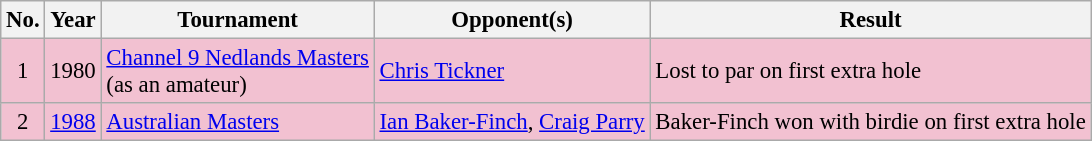<table class="wikitable" style="font-size:95%;">
<tr>
<th>No.</th>
<th>Year</th>
<th>Tournament</th>
<th>Opponent(s)</th>
<th>Result</th>
</tr>
<tr style="background:#F2C1D1;">
<td align=center>1</td>
<td>1980</td>
<td><a href='#'>Channel 9 Nedlands Masters</a><br>(as an amateur)</td>
<td> <a href='#'>Chris Tickner</a></td>
<td>Lost to par on first extra hole</td>
</tr>
<tr style="background:#F2C1D1;">
<td align=center>2</td>
<td><a href='#'>1988</a></td>
<td><a href='#'>Australian Masters</a></td>
<td> <a href='#'>Ian Baker-Finch</a>,  <a href='#'>Craig Parry</a></td>
<td>Baker-Finch won with birdie on first extra hole</td>
</tr>
</table>
